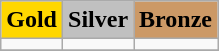<table class="wikitable">
<tr align="center">
<td bgcolor="gold"><strong>Gold</strong></td>
<td bgcolor="silver"><strong>Silver</strong></td>
<td bgcolor="CC9966"><strong>Bronze</strong></td>
</tr>
<tr valign="top">
<td></td>
<td></td>
<td></td>
</tr>
<tr>
</tr>
</table>
